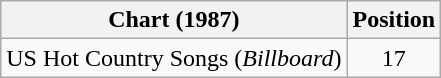<table class="wikitable">
<tr>
<th>Chart (1987)</th>
<th>Position</th>
</tr>
<tr>
<td>US Hot Country Songs (<em>Billboard</em>)</td>
<td align="center">17</td>
</tr>
</table>
